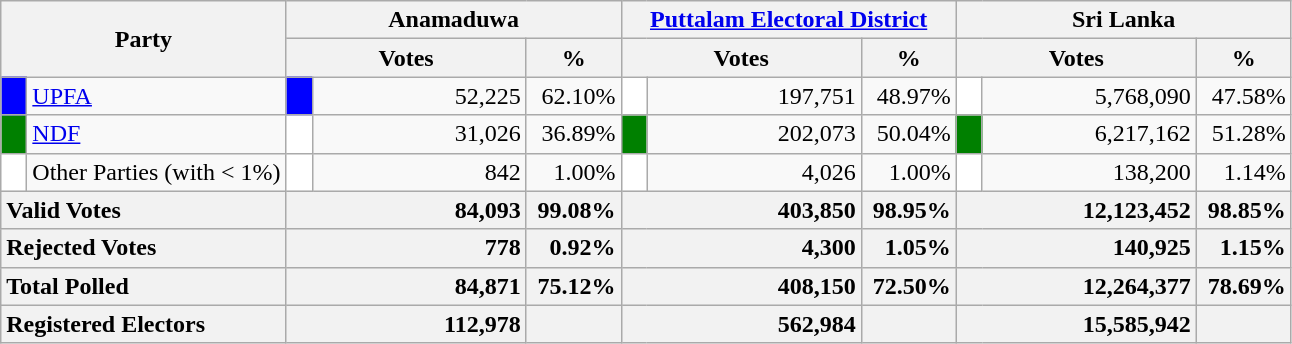<table class="wikitable">
<tr>
<th colspan="2" width="144px"rowspan="2">Party</th>
<th colspan="3" width="216px">Anamaduwa</th>
<th colspan="3" width="216px"><a href='#'>Puttalam Electoral District</a></th>
<th colspan="3" width="216px">Sri Lanka</th>
</tr>
<tr>
<th colspan="2" width="144px">Votes</th>
<th>%</th>
<th colspan="2" width="144px">Votes</th>
<th>%</th>
<th colspan="2" width="144px">Votes</th>
<th>%</th>
</tr>
<tr>
<td style="background-color:blue;" width="10px"></td>
<td style="text-align:left;"><a href='#'>UPFA</a></td>
<td style="background-color:blue;" width="10px"></td>
<td style="text-align:right;">52,225</td>
<td style="text-align:right;">62.10%</td>
<td style="background-color:white;" width="10px"></td>
<td style="text-align:right;">197,751</td>
<td style="text-align:right;">48.97%</td>
<td style="background-color:white;" width="10px"></td>
<td style="text-align:right;">5,768,090</td>
<td style="text-align:right;">47.58%</td>
</tr>
<tr>
<td style="background-color:green;" width="10px"></td>
<td style="text-align:left;"><a href='#'>NDF</a></td>
<td style="background-color:white;" width="10px"></td>
<td style="text-align:right;">31,026</td>
<td style="text-align:right;">36.89%</td>
<td style="background-color:green;" width="10px"></td>
<td style="text-align:right;">202,073</td>
<td style="text-align:right;">50.04%</td>
<td style="background-color:green;" width="10px"></td>
<td style="text-align:right;">6,217,162</td>
<td style="text-align:right;">51.28%</td>
</tr>
<tr>
<td style="background-color:white;" width="10px"></td>
<td style="text-align:left;">Other Parties (with < 1%)</td>
<td style="background-color:white;" width="10px"></td>
<td style="text-align:right;">842</td>
<td style="text-align:right;">1.00%</td>
<td style="background-color:white;" width="10px"></td>
<td style="text-align:right;">4,026</td>
<td style="text-align:right;">1.00%</td>
<td style="background-color:white;" width="10px"></td>
<td style="text-align:right;">138,200</td>
<td style="text-align:right;">1.14%</td>
</tr>
<tr>
<th colspan="2" width="144px"style="text-align:left;">Valid Votes</th>
<th style="text-align:right;"colspan="2" width="144px">84,093</th>
<th style="text-align:right;">99.08%</th>
<th style="text-align:right;"colspan="2" width="144px">403,850</th>
<th style="text-align:right;">98.95%</th>
<th style="text-align:right;"colspan="2" width="144px">12,123,452</th>
<th style="text-align:right;">98.85%</th>
</tr>
<tr>
<th colspan="2" width="144px"style="text-align:left;">Rejected Votes</th>
<th style="text-align:right;"colspan="2" width="144px">778</th>
<th style="text-align:right;">0.92%</th>
<th style="text-align:right;"colspan="2" width="144px">4,300</th>
<th style="text-align:right;">1.05%</th>
<th style="text-align:right;"colspan="2" width="144px">140,925</th>
<th style="text-align:right;">1.15%</th>
</tr>
<tr>
<th colspan="2" width="144px"style="text-align:left;">Total Polled</th>
<th style="text-align:right;"colspan="2" width="144px">84,871</th>
<th style="text-align:right;">75.12%</th>
<th style="text-align:right;"colspan="2" width="144px">408,150</th>
<th style="text-align:right;">72.50%</th>
<th style="text-align:right;"colspan="2" width="144px">12,264,377</th>
<th style="text-align:right;">78.69%</th>
</tr>
<tr>
<th colspan="2" width="144px"style="text-align:left;">Registered Electors</th>
<th style="text-align:right;"colspan="2" width="144px">112,978</th>
<th></th>
<th style="text-align:right;"colspan="2" width="144px">562,984</th>
<th></th>
<th style="text-align:right;"colspan="2" width="144px">15,585,942</th>
<th></th>
</tr>
</table>
